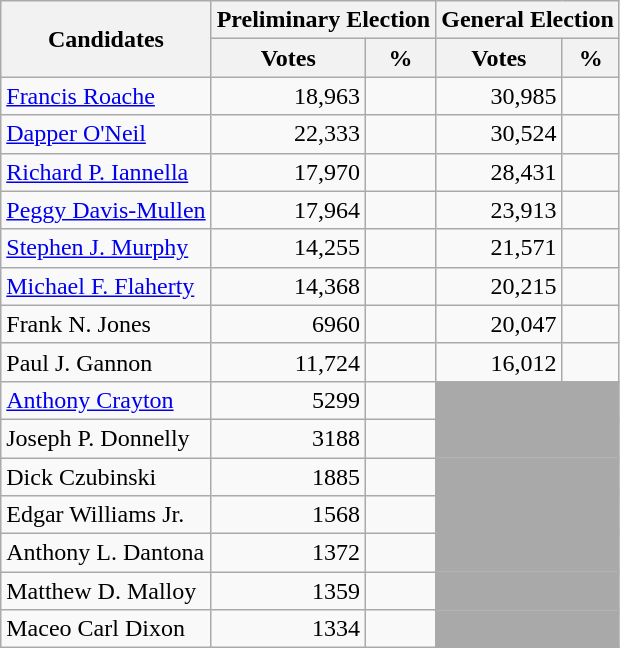<table class=wikitable>
<tr>
<th colspan=1 rowspan=2><strong>Candidates</strong></th>
<th colspan=2><strong>Preliminary Election</strong></th>
<th colspan=2><strong>General Election</strong></th>
</tr>
<tr>
<th>Votes</th>
<th>%</th>
<th>Votes</th>
<th>%</th>
</tr>
<tr>
<td><a href='#'>Francis Roache</a></td>
<td align="right">18,963</td>
<td align="right"></td>
<td align="right">30,985</td>
<td align="right"></td>
</tr>
<tr>
<td><a href='#'>Dapper O'Neil</a></td>
<td align="right">22,333</td>
<td align="right"></td>
<td align="right">30,524</td>
<td align="right"></td>
</tr>
<tr>
<td><a href='#'>Richard P. Iannella</a></td>
<td align="right">17,970</td>
<td align="right"></td>
<td align="right">28,431</td>
<td align="right"></td>
</tr>
<tr>
<td><a href='#'>Peggy Davis-Mullen</a></td>
<td align="right">17,964</td>
<td align="right"></td>
<td align="right">23,913</td>
<td align="right"></td>
</tr>
<tr>
<td><a href='#'>Stephen J. Murphy</a></td>
<td align="right">14,255</td>
<td align="right"></td>
<td align="right">21,571</td>
<td align="right"></td>
</tr>
<tr>
<td><a href='#'>Michael F. Flaherty</a></td>
<td align="right">14,368</td>
<td align="right"></td>
<td align="right">20,215</td>
<td align="right"></td>
</tr>
<tr>
<td>Frank N. Jones</td>
<td align="right">6960</td>
<td align="right"></td>
<td align="right">20,047</td>
<td align="right"></td>
</tr>
<tr>
<td>Paul J. Gannon</td>
<td align="right">11,724</td>
<td align="right"></td>
<td align="right">16,012</td>
<td align="right"></td>
</tr>
<tr>
<td><a href='#'>Anthony Crayton</a></td>
<td align="right">5299</td>
<td align="right"></td>
<td colspan=2 bgcolor=darkgray> </td>
</tr>
<tr>
<td>Joseph P. Donnelly</td>
<td align="right">3188</td>
<td align="right"></td>
<td colspan=2 bgcolor=darkgray> </td>
</tr>
<tr>
<td>Dick Czubinski</td>
<td align="right">1885</td>
<td align="right"></td>
<td colspan=2 bgcolor=darkgray> </td>
</tr>
<tr>
<td>Edgar Williams Jr.</td>
<td align="right">1568</td>
<td align="right"></td>
<td colspan=2 bgcolor=darkgray> </td>
</tr>
<tr>
<td>Anthony L. Dantona</td>
<td align="right">1372</td>
<td align="right"></td>
<td colspan=2 bgcolor=darkgray> </td>
</tr>
<tr>
<td>Matthew D. Malloy</td>
<td align="right">1359</td>
<td align="right"></td>
<td colspan=2 bgcolor=darkgray> </td>
</tr>
<tr>
<td>Maceo Carl Dixon</td>
<td align="right">1334</td>
<td align="right"></td>
<td colspan=2 bgcolor=darkgray> </td>
</tr>
</table>
